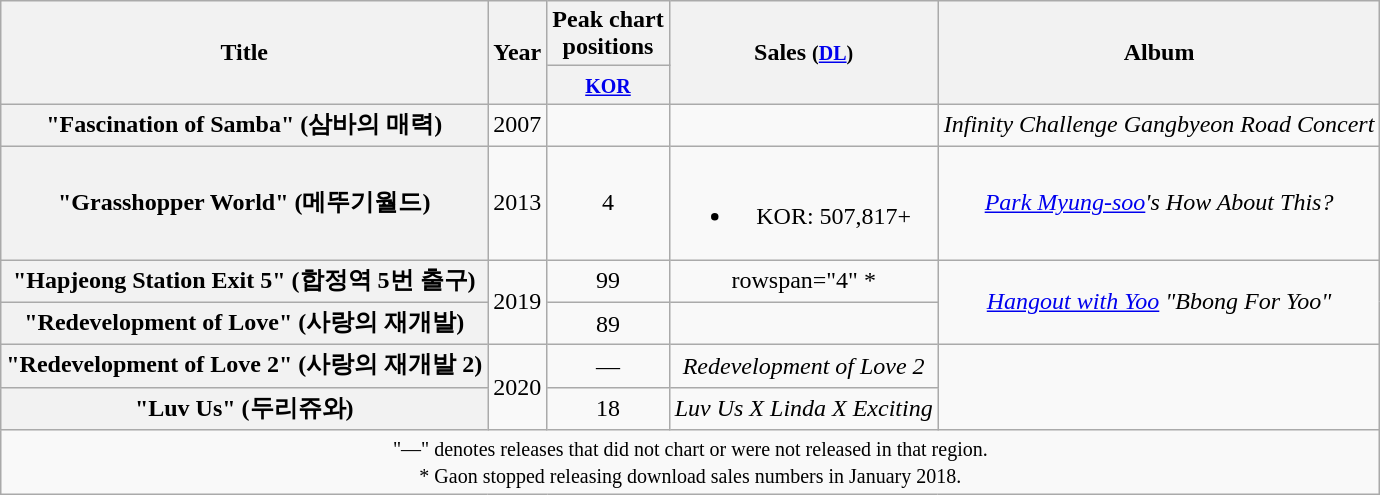<table class="wikitable plainrowheaders" style="text-align:center;">
<tr>
<th scope="col" rowspan="2">Title</th>
<th scope="col" rowspan="2">Year</th>
<th scope="col" colspan="1">Peak chart <br> positions</th>
<th scope="col" rowspan="2">Sales <small>(<a href='#'>DL</a>)</small></th>
<th scope="col" rowspan="2">Album</th>
</tr>
<tr>
<th><small><a href='#'>KOR</a></small><br></th>
</tr>
<tr>
<th scope="row">"Fascination of Samba" (삼바의 매력)</th>
<td>2007</td>
<td></td>
<td></td>
<td><em>Infinity Challenge Gangbyeon Road Concert</em></td>
</tr>
<tr>
<th scope="row">"Grasshopper World" (메뚜기월드)</th>
<td>2013</td>
<td>4</td>
<td><br><ul><li>KOR: 507,817+</li></ul></td>
<td><em><a href='#'>Park Myung-soo</a>'s How About This?</em></td>
</tr>
<tr>
<th scope="row">"Hapjeong Station Exit 5" (합정역 5번 출구) <br></th>
<td rowspan="2">2019</td>
<td>99</td>
<td>rowspan="4" *</td>
<td rowspan="2"><em><a href='#'>Hangout with Yoo</a> "Bbong For Yoo"</em></td>
</tr>
<tr>
<th scope="row">"Redevelopment of Love" (사랑의 재개발) <br></th>
<td>89</td>
</tr>
<tr>
<th scope="row">"Redevelopment of Love 2" (사랑의 재개발 2) <br></th>
<td rowspan="2">2020</td>
<td>—</td>
<td><em>Redevelopment of Love 2</em></td>
</tr>
<tr>
<th scope="row">"Luv Us" (두리쥬와) <br></th>
<td>18</td>
<td><em>Luv Us X Linda X Exciting</em></td>
</tr>
<tr>
<td colspan="5"><small>"—" denotes releases that did not chart or were not released in that region. <br> * Gaon stopped releasing download sales numbers in January 2018.</small></td>
</tr>
</table>
